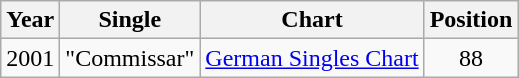<table class="wikitable">
<tr>
<th>Year</th>
<th>Single</th>
<th>Chart</th>
<th>Position</th>
</tr>
<tr>
<td align="center">2001</td>
<td align="center">"Commissar"</td>
<td align="center"><a href='#'>German Singles Chart</a></td>
<td align="center">88</td>
</tr>
</table>
